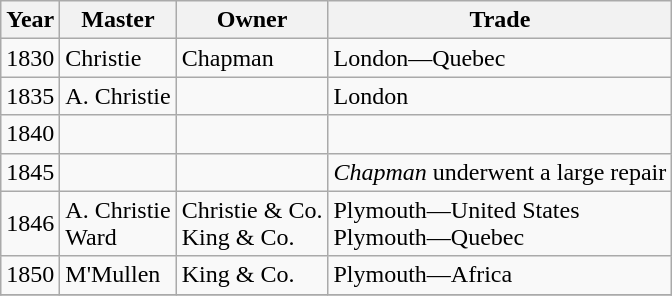<table class="sortable wikitable">
<tr>
<th>Year</th>
<th>Master</th>
<th>Owner</th>
<th>Trade</th>
</tr>
<tr>
<td>1830</td>
<td>Christie</td>
<td>Chapman</td>
<td>London—Quebec</td>
</tr>
<tr>
<td>1835</td>
<td>A. Christie</td>
<td></td>
<td>London</td>
</tr>
<tr>
<td>1840</td>
<td></td>
<td></td>
<td></td>
</tr>
<tr>
<td>1845</td>
<td></td>
<td></td>
<td><em>Chapman</em> underwent a large repair</td>
</tr>
<tr>
<td>1846</td>
<td>A. Christie<br>Ward</td>
<td>Christie & Co.<br>King & Co.</td>
<td>Plymouth—United States<br>Plymouth—Quebec</td>
</tr>
<tr>
<td>1850</td>
<td>M'Mullen</td>
<td>King & Co.</td>
<td>Plymouth—Africa</td>
</tr>
<tr>
</tr>
</table>
